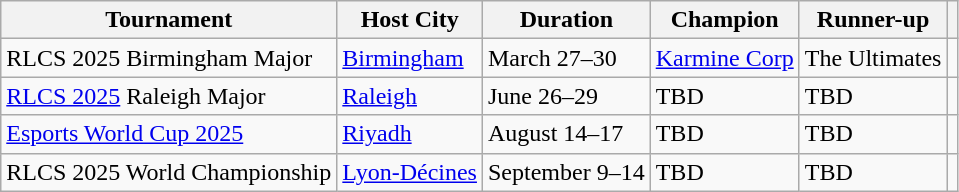<table class="wikitable">
<tr>
<th>Tournament</th>
<th>Host City</th>
<th>Duration</th>
<th>Champion</th>
<th>Runner-up</th>
<th></th>
</tr>
<tr>
<td>RLCS 2025 Birmingham Major</td>
<td> <a href='#'>Birmingham</a></td>
<td>March 27–30</td>
<td><a href='#'>Karmine Corp</a></td>
<td>The Ultimates</td>
<td></td>
</tr>
<tr>
<td><a href='#'>RLCS 2025</a> Raleigh Major</td>
<td> <a href='#'>Raleigh</a></td>
<td>June 26–29</td>
<td>TBD</td>
<td>TBD</td>
<td></td>
</tr>
<tr>
<td><a href='#'>Esports World Cup 2025</a></td>
<td> <a href='#'>Riyadh</a></td>
<td>August 14–17</td>
<td>TBD</td>
<td>TBD</td>
<td></td>
</tr>
<tr>
<td>RLCS 2025 World Championship</td>
<td> <a href='#'>Lyon-Décines</a></td>
<td>September 9–14</td>
<td>TBD</td>
<td>TBD</td>
<td></td>
</tr>
</table>
